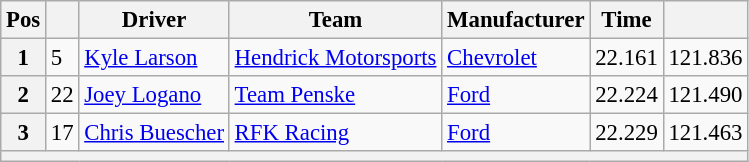<table class="wikitable" style="font-size:95%">
<tr>
<th>Pos</th>
<th></th>
<th>Driver</th>
<th>Team</th>
<th>Manufacturer</th>
<th>Time</th>
<th></th>
</tr>
<tr>
<th>1</th>
<td>5</td>
<td><a href='#'>Kyle Larson</a></td>
<td><a href='#'>Hendrick Motorsports</a></td>
<td><a href='#'>Chevrolet</a></td>
<td>22.161</td>
<td>121.836</td>
</tr>
<tr>
<th>2</th>
<td>22</td>
<td><a href='#'>Joey Logano</a></td>
<td><a href='#'>Team Penske</a></td>
<td><a href='#'>Ford</a></td>
<td>22.224</td>
<td>121.490</td>
</tr>
<tr>
<th>3</th>
<td>17</td>
<td><a href='#'>Chris Buescher</a></td>
<td><a href='#'>RFK Racing</a></td>
<td><a href='#'>Ford</a></td>
<td>22.229</td>
<td>121.463</td>
</tr>
<tr>
<th colspan="7"></th>
</tr>
</table>
